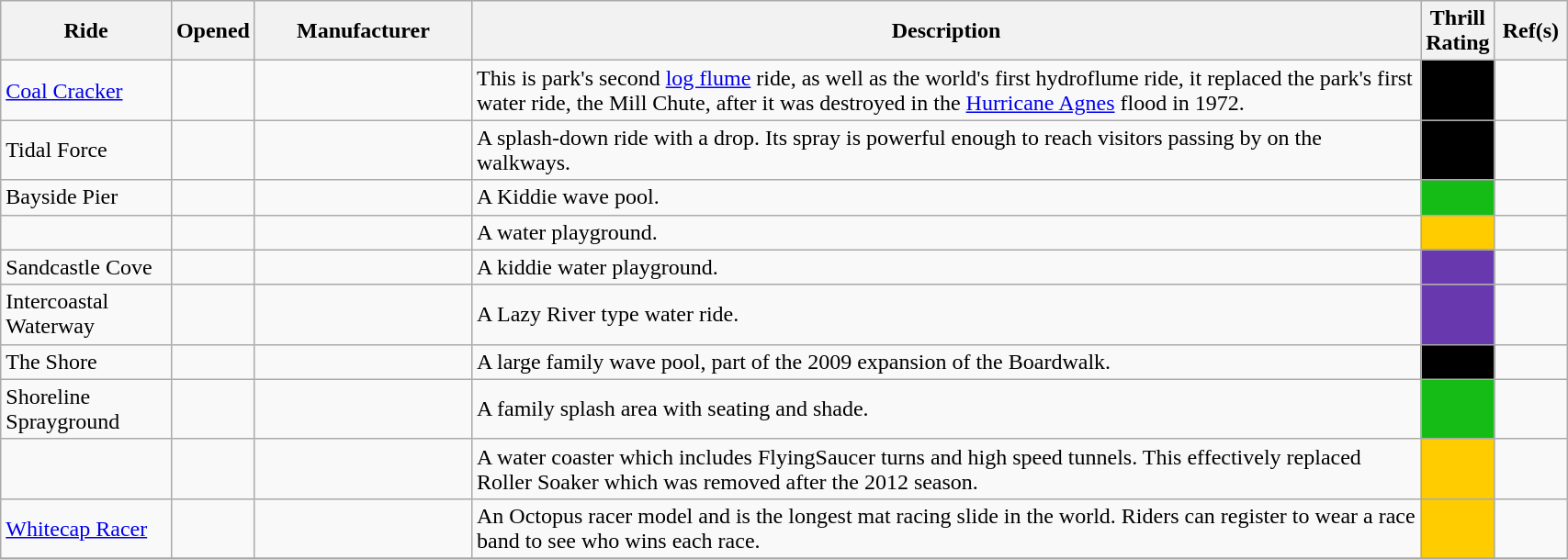<table class="wikitable sortable" width=90%>
<tr>
<th>Ride</th>
<th>Opened</th>
<th style="width:150px;">Manufacturer</th>
<th>Description</th>
<th>Thrill<br>Rating</th>
<th style="width:45px;">Ref(s)</th>
</tr>
<tr>
<td><a href='#'>Coal Cracker</a></td>
<td></td>
<td></td>
<td>This is park's second <a href='#'>log flume</a> ride, as well as the world's first hydroflume ride, it replaced the park's first water ride, the Mill Chute, after it was destroyed in the <a href='#'>Hurricane Agnes</a> flood in 1972.</td>
<td bgcolor="#000000"></td>
<td></td>
</tr>
<tr>
<td>Tidal Force</td>
<td></td>
<td></td>
<td>A splash-down ride with a  drop. Its spray is powerful enough to reach visitors passing by on the walkways.</td>
<td bgcolor="#000000"></td>
<td></td>
</tr>
<tr>
<td>Bayside Pier</td>
<td></td>
<td></td>
<td>A Kiddie wave pool.</td>
<td bgcolor="#16BC16"></td>
<td></td>
</tr>
<tr>
<td></td>
<td></td>
<td></td>
<td>A water playground.</td>
<td bgcolor="#FFCC00"></td>
<td></td>
</tr>
<tr>
<td>Sandcastle Cove</td>
<td></td>
<td></td>
<td>A kiddie water playground.</td>
<td bgcolor="#6839AE"></td>
<td></td>
</tr>
<tr>
<td>Intercoastal Waterway</td>
<td></td>
<td></td>
<td>A Lazy River type water ride.</td>
<td bgcolor="#6839AE"></td>
<td></td>
</tr>
<tr>
<td>The Shore</td>
<td></td>
<td></td>
<td>A large family wave pool, part of the 2009 expansion of the Boardwalk.</td>
<td bgcolor="#000000"></td>
<td></td>
</tr>
<tr>
<td>Shoreline Sprayground</td>
<td></td>
<td></td>
<td>A family splash area with seating and shade.</td>
<td bgcolor="#16BC16"></td>
<td></td>
</tr>
<tr>
<td></td>
<td></td>
<td></td>
<td>A water coaster which includes FlyingSaucer turns and high speed tunnels. This effectively replaced Roller Soaker which was removed after the 2012 season.</td>
<td bgcolor="#FFCC00"></td>
<td></td>
</tr>
<tr>
<td><a href='#'>Whitecap Racer</a></td>
<td></td>
<td></td>
<td>An Octopus racer model and is the longest mat racing slide in the world. Riders can register to wear a race band to see who wins each race.</td>
<td bgcolor="#FFCC00"></td>
<td></td>
</tr>
<tr>
</tr>
</table>
